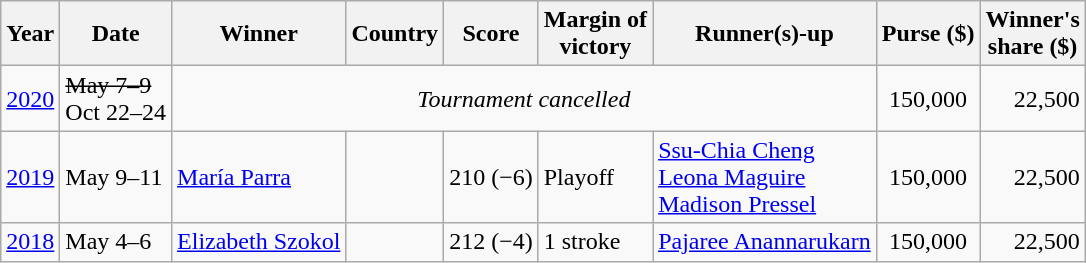<table class="wikitable">
<tr>
<th>Year</th>
<th>Date</th>
<th>Winner</th>
<th>Country</th>
<th>Score</th>
<th>Margin of<br>victory</th>
<th>Runner(s)-up</th>
<th>Purse ($)</th>
<th>Winner's<br>share ($)</th>
</tr>
<tr>
<td><a href='#'>2020</a></td>
<td><s>May 7–9</s><br>Oct 22–24</td>
<td colspan=5 align=center><em>Tournament cancelled</em></td>
<td align=center>150,000</td>
<td align=right>22,500</td>
</tr>
<tr>
<td><a href='#'>2019</a></td>
<td>May 9–11</td>
<td><a href='#'>María Parra</a></td>
<td></td>
<td>210 (−6)</td>
<td>Playoff</td>
<td> <a href='#'>Ssu-Chia Cheng</a><br> <a href='#'>Leona Maguire</a><br> <a href='#'>Madison Pressel</a></td>
<td align=center>150,000</td>
<td align=right>22,500</td>
</tr>
<tr>
<td><a href='#'>2018</a></td>
<td>May 4–6</td>
<td><a href='#'>Elizabeth Szokol</a></td>
<td></td>
<td>212 (−4)</td>
<td>1 stroke</td>
<td> <a href='#'>Pajaree Anannarukarn</a></td>
<td align=center>150,000</td>
<td align=right>22,500</td>
</tr>
</table>
